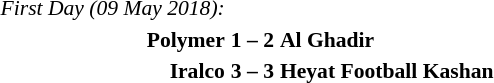<table style="font-size:90%; margin: 0 auto;">
<tr>
<td><em>First Day (09 May 2018):</em></td>
</tr>
<tr>
<td align="right"><strong>Polymer</strong></td>
<td align="center"><strong>1 – 2</strong></td>
<td><strong>Al Ghadir</strong></td>
</tr>
<tr>
<td align="right"><strong>Iralco</strong></td>
<td align="center"><strong>3 – 3</strong></td>
<td><strong>Heyat Football Kashan</strong></td>
</tr>
</table>
